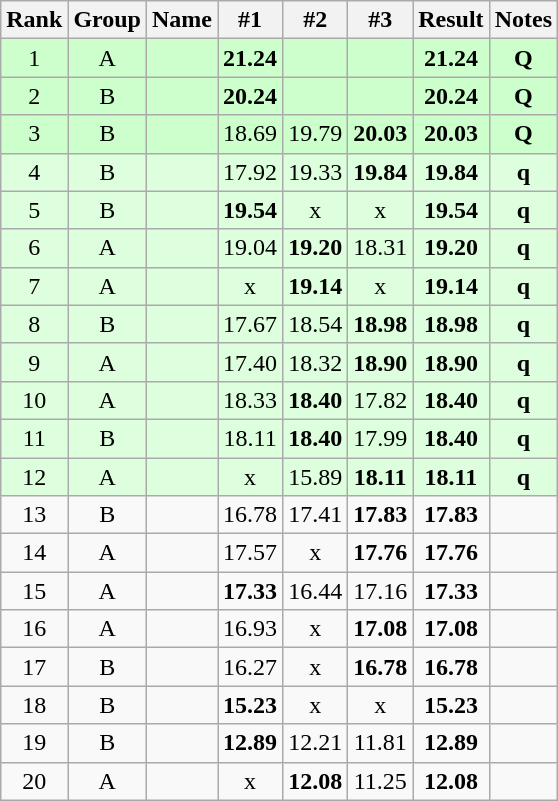<table class="wikitable sortable" style="text-align:center">
<tr>
<th>Rank</th>
<th>Group</th>
<th>Name</th>
<th>#1</th>
<th>#2</th>
<th>#3</th>
<th>Result</th>
<th>Notes</th>
</tr>
<tr bgcolor=ccffcc>
<td>1</td>
<td>A</td>
<td align=left></td>
<td><strong>21.24</strong></td>
<td></td>
<td></td>
<td><strong>21.24</strong></td>
<td><strong>Q</strong> <strong></strong></td>
</tr>
<tr bgcolor=ccffcc>
<td>2</td>
<td>B</td>
<td align=left></td>
<td><strong>20.24</strong></td>
<td></td>
<td></td>
<td><strong>20.24</strong></td>
<td><strong>Q</strong></td>
</tr>
<tr bgcolor=ccffcc>
<td>3</td>
<td>B</td>
<td align=left></td>
<td>18.69</td>
<td>19.79</td>
<td><strong>20.03</strong></td>
<td><strong>20.03</strong></td>
<td><strong>Q</strong></td>
</tr>
<tr bgcolor=ddffdd>
<td>4</td>
<td>B</td>
<td align=left></td>
<td>17.92</td>
<td>19.33</td>
<td><strong>19.84</strong></td>
<td><strong>19.84</strong></td>
<td><strong>q</strong></td>
</tr>
<tr bgcolor=ddffdd>
<td>5</td>
<td>B</td>
<td align=left></td>
<td><strong>19.54</strong></td>
<td>x</td>
<td>x</td>
<td><strong>19.54</strong></td>
<td><strong>q</strong></td>
</tr>
<tr bgcolor=ddffdd>
<td>6</td>
<td>A</td>
<td align=left></td>
<td>19.04</td>
<td><strong>19.20</strong></td>
<td>18.31</td>
<td><strong>19.20</strong></td>
<td><strong>q</strong></td>
</tr>
<tr bgcolor=ddffdd>
<td>7</td>
<td>A</td>
<td align=left></td>
<td>x</td>
<td><strong>19.14</strong></td>
<td>x</td>
<td><strong>19.14</strong></td>
<td><strong>q</strong></td>
</tr>
<tr bgcolor=ddffdd>
<td>8</td>
<td>B</td>
<td align=left></td>
<td>17.67</td>
<td>18.54</td>
<td><strong>18.98</strong></td>
<td><strong>18.98</strong></td>
<td><strong>q</strong></td>
</tr>
<tr bgcolor=ddffdd>
<td>9</td>
<td>A</td>
<td align=left></td>
<td>17.40</td>
<td>18.32</td>
<td><strong>18.90</strong></td>
<td><strong>18.90</strong></td>
<td><strong>q</strong></td>
</tr>
<tr bgcolor=ddffdd>
<td>10</td>
<td>A</td>
<td align=left></td>
<td>18.33</td>
<td><strong>18.40</strong></td>
<td>17.82</td>
<td><strong>18.40</strong></td>
<td><strong>q</strong></td>
</tr>
<tr bgcolor=ddffdd>
<td>11</td>
<td>B</td>
<td align=left></td>
<td>18.11</td>
<td><strong>18.40</strong></td>
<td>17.99</td>
<td><strong>18.40</strong></td>
<td><strong>q</strong></td>
</tr>
<tr bgcolor=ddffdd>
<td>12</td>
<td>A</td>
<td align=left></td>
<td>x</td>
<td>15.89</td>
<td><strong>18.11</strong></td>
<td><strong>18.11</strong></td>
<td><strong>q</strong></td>
</tr>
<tr>
<td>13</td>
<td>B</td>
<td align=left></td>
<td>16.78</td>
<td>17.41</td>
<td><strong>17.83</strong></td>
<td><strong>17.83</strong></td>
<td></td>
</tr>
<tr>
<td>14</td>
<td>A</td>
<td align=left></td>
<td>17.57</td>
<td>x</td>
<td><strong>17.76</strong></td>
<td><strong>17.76</strong></td>
<td></td>
</tr>
<tr>
<td>15</td>
<td>A</td>
<td align=left></td>
<td><strong>17.33</strong></td>
<td>16.44</td>
<td>17.16</td>
<td><strong>17.33</strong></td>
<td></td>
</tr>
<tr>
<td>16</td>
<td>A</td>
<td align=left></td>
<td>16.93</td>
<td>x</td>
<td><strong>17.08</strong></td>
<td><strong>17.08</strong></td>
<td></td>
</tr>
<tr>
<td>17</td>
<td>B</td>
<td align=left></td>
<td>16.27</td>
<td>x</td>
<td><strong>16.78</strong></td>
<td><strong>16.78</strong></td>
<td></td>
</tr>
<tr>
<td>18</td>
<td>B</td>
<td align=left></td>
<td><strong>15.23</strong></td>
<td>x</td>
<td>x</td>
<td><strong>15.23</strong></td>
<td></td>
</tr>
<tr>
<td>19</td>
<td>B</td>
<td align=left></td>
<td><strong>12.89</strong></td>
<td>12.21</td>
<td>11.81</td>
<td><strong>12.89</strong></td>
<td></td>
</tr>
<tr>
<td>20</td>
<td>A</td>
<td align=left></td>
<td>x</td>
<td><strong>12.08</strong></td>
<td>11.25</td>
<td><strong>12.08</strong></td>
<td></td>
</tr>
</table>
